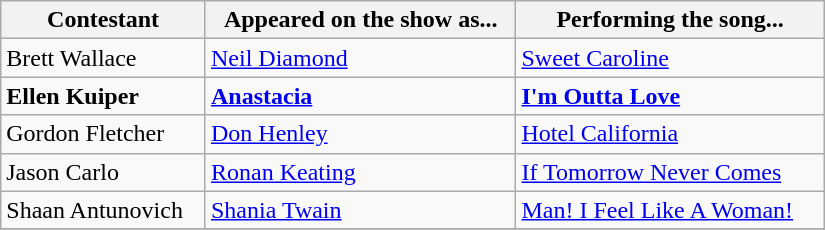<table class="wikitable" width="550px">
<tr>
<th align="left">Contestant</th>
<th align="left">Appeared on the show as...</th>
<th align="left">Performing the song...</th>
</tr>
<tr>
<td align="left">Brett Wallace</td>
<td align="left"><a href='#'>Neil Diamond</a></td>
<td align="left"><a href='#'>Sweet Caroline</a></td>
</tr>
<tr>
<td align="left"><strong>Ellen Kuiper</strong></td>
<td align="left"><strong><a href='#'>Anastacia</a></strong></td>
<td align="left"><strong><a href='#'>I'm Outta Love</a></strong></td>
</tr>
<tr>
<td align="left">Gordon Fletcher</td>
<td align="left"><a href='#'>Don Henley</a></td>
<td align="left"><a href='#'>Hotel California</a></td>
</tr>
<tr>
<td align="left">Jason Carlo</td>
<td align="left"><a href='#'>Ronan Keating</a></td>
<td align="left"><a href='#'>If Tomorrow Never Comes</a></td>
</tr>
<tr>
<td align="left">Shaan Antunovich</td>
<td align="left"><a href='#'>Shania Twain</a></td>
<td align="left"><a href='#'>Man! I Feel Like A Woman!</a></td>
</tr>
<tr>
</tr>
</table>
